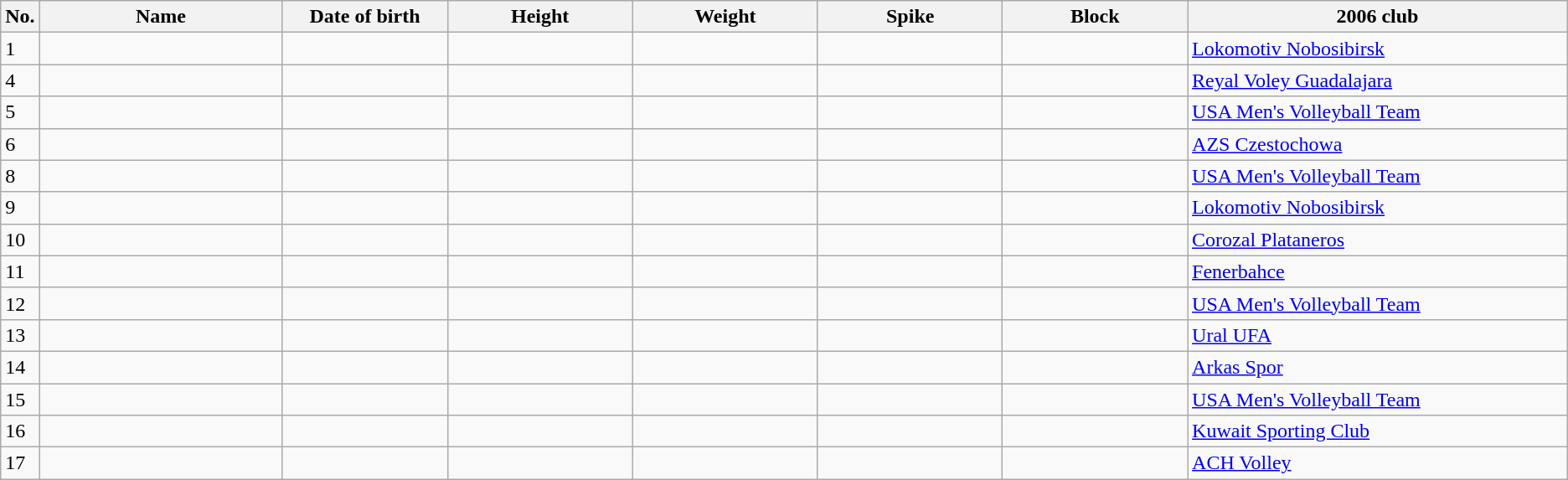<table class="wikitable sortable" style=font-size:100%; text-align:center;>
<tr>
<th>No.</th>
<th style=width:12em>Name</th>
<th style=width:8em>Date of birth</th>
<th style=width:9em>Height</th>
<th style=width:9em>Weight</th>
<th style=width:9em>Spike</th>
<th style=width:9em>Block</th>
<th style=width:19em>2006 club</th>
</tr>
<tr>
<td>1</td>
<td align=left></td>
<td align=right></td>
<td></td>
<td></td>
<td></td>
<td></td>
<td align=left><a href='#'>Lokomotiv Nobosibirsk</a></td>
</tr>
<tr>
<td>4</td>
<td align=left></td>
<td align=right></td>
<td></td>
<td></td>
<td></td>
<td></td>
<td align=left><a href='#'>Reyal Voley Guadalajara</a></td>
</tr>
<tr>
<td>5</td>
<td align=left></td>
<td align=right></td>
<td></td>
<td></td>
<td></td>
<td></td>
<td align=left><a href='#'>USA Men's Volleyball Team</a></td>
</tr>
<tr>
<td>6</td>
<td align=left></td>
<td align=right></td>
<td></td>
<td></td>
<td></td>
<td></td>
<td align=left><a href='#'>AZS Czestochowa</a></td>
</tr>
<tr>
<td>8</td>
<td align=left></td>
<td align=right></td>
<td></td>
<td></td>
<td></td>
<td></td>
<td align=left><a href='#'>USA Men's Volleyball Team</a></td>
</tr>
<tr>
<td>9</td>
<td align=left></td>
<td align=right></td>
<td></td>
<td></td>
<td></td>
<td></td>
<td align=left><a href='#'>Lokomotiv Nobosibirsk</a></td>
</tr>
<tr>
<td>10</td>
<td align=left></td>
<td align=right></td>
<td></td>
<td></td>
<td></td>
<td></td>
<td align=left><a href='#'>Corozal Plataneros</a></td>
</tr>
<tr>
<td>11</td>
<td align=left></td>
<td align=right></td>
<td></td>
<td></td>
<td></td>
<td></td>
<td align=left><a href='#'>Fenerbahce</a></td>
</tr>
<tr>
<td>12</td>
<td align=left></td>
<td align=right></td>
<td></td>
<td></td>
<td></td>
<td></td>
<td align=left><a href='#'>USA Men's Volleyball Team</a></td>
</tr>
<tr>
<td>13</td>
<td align=left></td>
<td align=right></td>
<td></td>
<td></td>
<td></td>
<td></td>
<td align=left><a href='#'>Ural UFA</a></td>
</tr>
<tr>
<td>14</td>
<td align=left></td>
<td align=right></td>
<td></td>
<td></td>
<td></td>
<td></td>
<td align=left><a href='#'>Arkas Spor</a></td>
</tr>
<tr>
<td>15</td>
<td align=left></td>
<td align=right></td>
<td></td>
<td></td>
<td></td>
<td></td>
<td align=left><a href='#'>USA Men's Volleyball Team</a></td>
</tr>
<tr>
<td>16</td>
<td align=left></td>
<td align=right></td>
<td></td>
<td></td>
<td></td>
<td></td>
<td align=left><a href='#'>Kuwait Sporting Club</a></td>
</tr>
<tr>
<td>17</td>
<td align=left></td>
<td align=right></td>
<td></td>
<td></td>
<td></td>
<td></td>
<td align=left><a href='#'>ACH Volley</a></td>
</tr>
</table>
